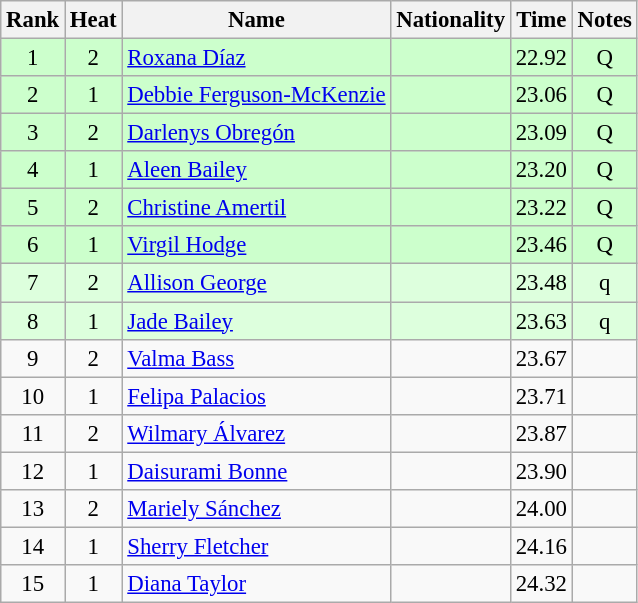<table class="wikitable sortable" style="text-align:center;font-size:95%">
<tr>
<th>Rank</th>
<th>Heat</th>
<th>Name</th>
<th>Nationality</th>
<th>Time</th>
<th>Notes</th>
</tr>
<tr bgcolor=ccffcc>
<td>1</td>
<td>2</td>
<td align=left><a href='#'>Roxana Díaz</a></td>
<td align=left></td>
<td>22.92</td>
<td>Q</td>
</tr>
<tr bgcolor=ccffcc>
<td>2</td>
<td>1</td>
<td align=left><a href='#'>Debbie Ferguson-McKenzie</a></td>
<td align=left></td>
<td>23.06</td>
<td>Q</td>
</tr>
<tr bgcolor=ccffcc>
<td>3</td>
<td>2</td>
<td align=left><a href='#'>Darlenys Obregón</a></td>
<td align=left></td>
<td>23.09</td>
<td>Q</td>
</tr>
<tr bgcolor=ccffcc>
<td>4</td>
<td>1</td>
<td align=left><a href='#'>Aleen Bailey</a></td>
<td align=left></td>
<td>23.20</td>
<td>Q</td>
</tr>
<tr bgcolor=ccffcc>
<td>5</td>
<td>2</td>
<td align=left><a href='#'>Christine Amertil</a></td>
<td align=left></td>
<td>23.22</td>
<td>Q</td>
</tr>
<tr bgcolor=ccffcc>
<td>6</td>
<td>1</td>
<td align=left><a href='#'>Virgil Hodge</a></td>
<td align=left></td>
<td>23.46</td>
<td>Q</td>
</tr>
<tr bgcolor=ddffdd>
<td>7</td>
<td>2</td>
<td align=left><a href='#'>Allison George</a></td>
<td align=left></td>
<td>23.48</td>
<td>q</td>
</tr>
<tr bgcolor=ddffdd>
<td>8</td>
<td>1</td>
<td align=left><a href='#'>Jade Bailey</a></td>
<td align=left></td>
<td>23.63</td>
<td>q</td>
</tr>
<tr>
<td>9</td>
<td>2</td>
<td align=left><a href='#'>Valma Bass</a></td>
<td align=left></td>
<td>23.67</td>
<td></td>
</tr>
<tr>
<td>10</td>
<td>1</td>
<td align=left><a href='#'>Felipa Palacios</a></td>
<td align=left></td>
<td>23.71</td>
<td></td>
</tr>
<tr>
<td>11</td>
<td>2</td>
<td align=left><a href='#'>Wilmary Álvarez</a></td>
<td align=left></td>
<td>23.87</td>
<td></td>
</tr>
<tr>
<td>12</td>
<td>1</td>
<td align=left><a href='#'>Daisurami Bonne</a></td>
<td align=left></td>
<td>23.90</td>
<td></td>
</tr>
<tr>
<td>13</td>
<td>2</td>
<td align=left><a href='#'>Mariely Sánchez</a></td>
<td align=left></td>
<td>24.00</td>
<td></td>
</tr>
<tr>
<td>14</td>
<td>1</td>
<td align=left><a href='#'>Sherry Fletcher</a></td>
<td align=left></td>
<td>24.16</td>
<td></td>
</tr>
<tr>
<td>15</td>
<td>1</td>
<td align=left><a href='#'>Diana Taylor</a></td>
<td align=left></td>
<td>24.32</td>
<td></td>
</tr>
</table>
